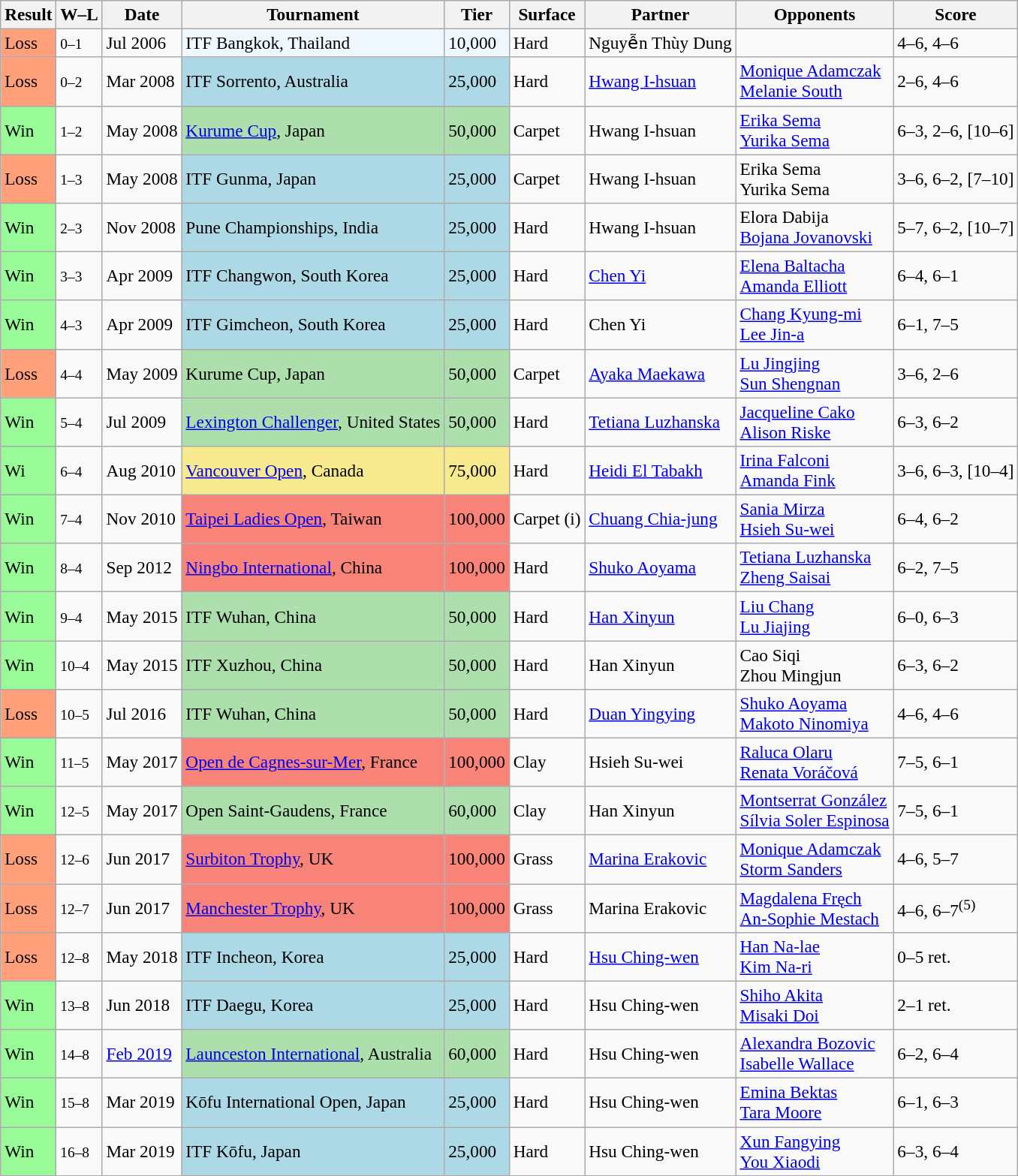<table class="sortable wikitable" style=font-size:97%>
<tr>
<th>Result</th>
<th class="unsortable">W–L</th>
<th>Date</th>
<th>Tournament</th>
<th>Tier</th>
<th>Surface</th>
<th>Partner</th>
<th>Opponents</th>
<th class="unsortable">Score</th>
</tr>
<tr>
<td style="background:#ffa07a;">Loss</td>
<td><small>0–1</small></td>
<td>Jul 2006</td>
<td style="background:#f0f8ff;">ITF Bangkok, Thailand</td>
<td style="background:#f0f8ff;">10,000</td>
<td>Hard</td>
<td> Nguyễn Thùy Dung</td>
<td></td>
<td>4–6, 4–6</td>
</tr>
<tr>
<td style="background:#ffa07a;">Loss</td>
<td><small>0–2</small></td>
<td>Mar 2008</td>
<td style="background:lightblue;">ITF Sorrento, Australia</td>
<td style="background:lightblue;">25,000</td>
<td>Hard</td>
<td> <a href='#'>Hwang I-hsuan</a></td>
<td> <a href='#'>Monique Adamczak</a> <br>  <a href='#'>Melanie South</a></td>
<td>2–6, 4–6</td>
</tr>
<tr>
<td style="background:#98fb98;">Win</td>
<td><small>1–2</small></td>
<td>May 2008</td>
<td style="background:#addfad;"><a href='#'>Kurume Cup</a>, Japan</td>
<td style="background:#addfad;">50,000</td>
<td>Carpet</td>
<td> Hwang I-hsuan</td>
<td> <a href='#'>Erika Sema</a> <br>  <a href='#'>Yurika Sema</a></td>
<td>6–3, 2–6, [10–6]</td>
</tr>
<tr>
<td style="background:#ffa07a;">Loss</td>
<td><small>1–3</small></td>
<td>May 2008</td>
<td style="background:lightblue;">ITF Gunma, Japan</td>
<td style="background:lightblue;">25,000</td>
<td>Carpet</td>
<td> Hwang I-hsuan</td>
<td> Erika Sema <br>  Yurika Sema</td>
<td>3–6, 6–2, [7–10]</td>
</tr>
<tr>
<td style="background:#98fb98;">Win</td>
<td><small>2–3</small></td>
<td>Nov 2008</td>
<td style="background:lightblue;">Pune Championships, India</td>
<td style="background:lightblue;">25,000</td>
<td>Hard</td>
<td> Hwang I-hsuan</td>
<td> Elora Dabija <br>  <a href='#'>Bojana Jovanovski</a></td>
<td>5–7, 6–2, [10–7]</td>
</tr>
<tr>
<td style="background:#98fb98;">Win</td>
<td><small>3–3</small></td>
<td>Apr 2009</td>
<td style="background:lightblue;">ITF Changwon, South Korea</td>
<td style="background:lightblue;">25,000</td>
<td>Hard</td>
<td> <a href='#'>Chen Yi</a></td>
<td> <a href='#'>Elena Baltacha</a> <br>  <a href='#'>Amanda Elliott</a></td>
<td>6–4, 6–1</td>
</tr>
<tr>
<td style="background:#98fb98;">Win</td>
<td><small>4–3</small></td>
<td>Apr 2009</td>
<td style="background:lightblue;">ITF Gimcheon, South Korea</td>
<td style="background:lightblue;">25,000</td>
<td>Hard</td>
<td> Chen Yi</td>
<td> <a href='#'>Chang Kyung-mi</a> <br>  <a href='#'>Lee Jin-a</a></td>
<td>6–1, 7–5</td>
</tr>
<tr>
<td style="background:#ffa07a;">Loss</td>
<td><small>4–4</small></td>
<td>May 2009</td>
<td style="background:#addfad;">Kurume Cup, Japan</td>
<td style="background:#addfad;">50,000</td>
<td>Carpet</td>
<td> <a href='#'>Ayaka Maekawa</a></td>
<td> <a href='#'>Lu Jingjing</a> <br>  <a href='#'>Sun Shengnan</a></td>
<td>3–6, 2–6</td>
</tr>
<tr>
<td style="background:#98fb98;">Win</td>
<td><small>5–4</small></td>
<td>Jul 2009</td>
<td style="background:#addfad;"><a href='#'>Lexington Challenger</a>, United States</td>
<td style="background:#addfad;">50,000</td>
<td>Hard</td>
<td> <a href='#'>Tetiana Luzhanska</a></td>
<td> <a href='#'>Jacqueline Cako</a> <br>  <a href='#'>Alison Riske</a></td>
<td>6–3, 6–2</td>
</tr>
<tr>
<td style="background:#98fb98;">Wi</td>
<td><small>6–4</small></td>
<td>Aug 2010</td>
<td bgcolor=F7E98E><a href='#'>Vancouver Open</a>, Canada</td>
<td bgcolor=F7E98E>75,000</td>
<td>Hard</td>
<td> <a href='#'>Heidi El Tabakh</a></td>
<td> <a href='#'>Irina Falconi</a> <br>  <a href='#'>Amanda Fink</a></td>
<td>3–6, 6–3, [10–4]</td>
</tr>
<tr>
<td style="background:#98fb98;">Win</td>
<td><small>7–4</small></td>
<td>Nov 2010</td>
<td style="background:#f88379;"><a href='#'>Taipei Ladies Open</a>, Taiwan</td>
<td style="background:#f88379;">100,000</td>
<td>Carpet (i)</td>
<td> <a href='#'>Chuang Chia-jung</a></td>
<td> <a href='#'>Sania Mirza</a> <br>  <a href='#'>Hsieh Su-wei</a></td>
<td>6–4, 6–2</td>
</tr>
<tr>
<td style="background:#98fb98;">Win</td>
<td><small>8–4</small></td>
<td>Sep 2012</td>
<td style="background:#f88379;"><a href='#'>Ningbo International</a>, China</td>
<td style="background:#f88379;">100,000</td>
<td>Hard</td>
<td> <a href='#'>Shuko Aoyama</a></td>
<td> <a href='#'>Tetiana Luzhanska</a> <br>  <a href='#'>Zheng Saisai</a></td>
<td>6–2, 7–5</td>
</tr>
<tr>
<td style="background:#98fb98;">Win</td>
<td><small>9–4</small></td>
<td>May 2015</td>
<td style="background:#addfad;">ITF Wuhan, China</td>
<td style="background:#addfad;">50,000</td>
<td>Hard</td>
<td> <a href='#'>Han Xinyun</a></td>
<td> <a href='#'>Liu Chang</a> <br>  <a href='#'>Lu Jiajing</a></td>
<td>6–0, 6–3</td>
</tr>
<tr>
<td style="background:#98fb98;">Win</td>
<td><small>10–4</small></td>
<td>May 2015</td>
<td style="background:#addfad;">ITF Xuzhou, China</td>
<td style="background:#addfad;">50,000</td>
<td>Hard</td>
<td> Han Xinyun</td>
<td> Cao Siqi <br>  Zhou Mingjun</td>
<td>6–3, 6–2</td>
</tr>
<tr>
<td style="background:#ffa07a;">Loss</td>
<td><small>10–5</small></td>
<td>Jul 2016</td>
<td style="background:#addfad;">ITF Wuhan, China</td>
<td style="background:#addfad;">50,000</td>
<td>Hard</td>
<td> <a href='#'>Duan Yingying</a></td>
<td> <a href='#'>Shuko Aoyama</a> <br>  <a href='#'>Makoto Ninomiya</a></td>
<td>4–6, 4–6</td>
</tr>
<tr>
<td style="background:#98fb98;">Win</td>
<td><small>11–5</small></td>
<td>May 2017</td>
<td style="background:#f88379;"><a href='#'>Open de Cagnes-sur-Mer</a>, France</td>
<td style="background:#f88379;">100,000</td>
<td>Clay</td>
<td> Hsieh Su-wei</td>
<td> <a href='#'>Raluca Olaru</a> <br>  <a href='#'>Renata Voráčová</a></td>
<td>7–5, 6–1</td>
</tr>
<tr>
<td style="background:#98fb98;">Win</td>
<td><small>12–5</small></td>
<td>May 2017</td>
<td style="background:#addfad;">Open Saint-Gaudens, France</td>
<td style="background:#addfad;">60,000</td>
<td>Clay</td>
<td> Han Xinyun</td>
<td> <a href='#'>Montserrat González</a> <br>  <a href='#'>Sílvia Soler Espinosa</a></td>
<td>7–5, 6–1</td>
</tr>
<tr>
<td style="background:#ffa07a;">Loss</td>
<td><small>12–6</small></td>
<td>Jun 2017</td>
<td style="background:#f88379;"><a href='#'>Surbiton Trophy</a>, UK</td>
<td style="background:#f88379;">100,000</td>
<td>Grass</td>
<td> <a href='#'>Marina Erakovic</a></td>
<td> <a href='#'>Monique Adamczak</a> <br>  <a href='#'>Storm Sanders</a></td>
<td>4–6, 5–7</td>
</tr>
<tr>
<td style="background:#ffa07a;">Loss</td>
<td><small>12–7</small></td>
<td>Jun 2017</td>
<td style="background:#f88379;"><a href='#'>Manchester Trophy</a>, UK</td>
<td style="background:#f88379;">100,000</td>
<td>Grass</td>
<td> Marina Erakovic</td>
<td> <a href='#'>Magdalena Fręch</a> <br>  <a href='#'>An-Sophie Mestach</a></td>
<td>4–6, 6–7<sup>(5)</sup></td>
</tr>
<tr>
<td style="background:#ffa07a;">Loss</td>
<td><small>12–8</small></td>
<td>May 2018</td>
<td style="background:lightblue;">ITF Incheon, Korea</td>
<td style="background:lightblue;">25,000</td>
<td>Hard</td>
<td> <a href='#'>Hsu Ching-wen</a></td>
<td> <a href='#'>Han Na-lae</a> <br>  <a href='#'>Kim Na-ri</a></td>
<td>0–5 ret.</td>
</tr>
<tr>
<td style="background:#98fb98;">Win</td>
<td><small>13–8</small></td>
<td>Jun 2018</td>
<td style="background:lightblue;">ITF Daegu, Korea</td>
<td style="background:lightblue;">25,000</td>
<td>Hard</td>
<td> Hsu Ching-wen</td>
<td> <a href='#'>Shiho Akita</a> <br>  <a href='#'>Misaki Doi</a></td>
<td>2–1 ret.</td>
</tr>
<tr>
<td style="background:#98fb98;">Win</td>
<td><small>14–8</small></td>
<td><a href='#'>Feb 2019</a></td>
<td style="background:#addfad;"><a href='#'>Launceston International</a>, Australia</td>
<td style="background:#addfad;">60,000</td>
<td>Hard</td>
<td> Hsu Ching-wen</td>
<td> <a href='#'>Alexandra Bozovic</a> <br>  <a href='#'>Isabelle Wallace</a></td>
<td>6–2, 6–4</td>
</tr>
<tr>
<td style="background:#98fb98;">Win</td>
<td><small>15–8</small></td>
<td>Mar 2019</td>
<td style="background:lightblue;">Kōfu International Open, Japan</td>
<td style="background:lightblue;">25,000</td>
<td>Hard</td>
<td> Hsu Ching-wen</td>
<td> <a href='#'>Emina Bektas</a> <br>  <a href='#'>Tara Moore</a></td>
<td>6–1, 6–3</td>
</tr>
<tr>
<td style="background:#98fb98;">Win</td>
<td><small>16–8</small></td>
<td>Mar 2019</td>
<td style="background:lightblue;">ITF Kōfu, Japan</td>
<td style="background:lightblue;">25,000</td>
<td>Hard</td>
<td> Hsu Ching-wen</td>
<td> <a href='#'>Xun Fangying</a> <br>  <a href='#'>You Xiaodi</a></td>
<td>6–3, 6–4</td>
</tr>
</table>
